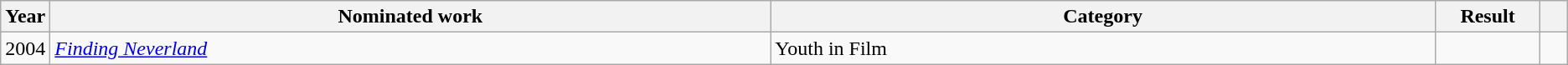<table class="wikitable">
<tr>
<th scope="col" style="width:1em;">Year</th>
<th scope="col" style="width:39em;">Nominated work</th>
<th scope="col" style="width:36em;">Category</th>
<th scope="col" style="width:5em;">Result</th>
<th scope="col" style="width:1em;"></th>
</tr>
<tr>
<td>2004</td>
<td><em><a href='#'>Finding Neverland</a></em></td>
<td>Youth in Film</td>
<td></td>
<td></td>
</tr>
</table>
